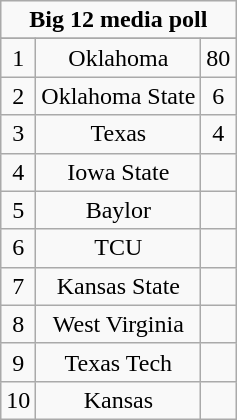<table class="wikitable" style="display: inline-table;">
<tr>
<td align="center" Colspan="3"><strong>Big 12 media poll</strong></td>
</tr>
<tr align="center">
</tr>
<tr align="center">
<td>1</td>
<td>Oklahoma</td>
<td>80</td>
</tr>
<tr align="center">
<td>2</td>
<td>Oklahoma State</td>
<td>6</td>
</tr>
<tr align="center">
<td>3</td>
<td>Texas</td>
<td>4</td>
</tr>
<tr align="center">
<td>4</td>
<td>Iowa State</td>
<td></td>
</tr>
<tr align="center">
<td>5</td>
<td>Baylor</td>
<td></td>
</tr>
<tr align="center">
<td>6</td>
<td>TCU</td>
<td></td>
</tr>
<tr align="center">
<td>7</td>
<td>Kansas State</td>
<td></td>
</tr>
<tr align="center">
<td>8</td>
<td>West Virginia</td>
<td></td>
</tr>
<tr align="center">
<td>9</td>
<td>Texas Tech</td>
<td></td>
</tr>
<tr align="center">
<td>10</td>
<td>Kansas</td>
<td></td>
</tr>
</table>
